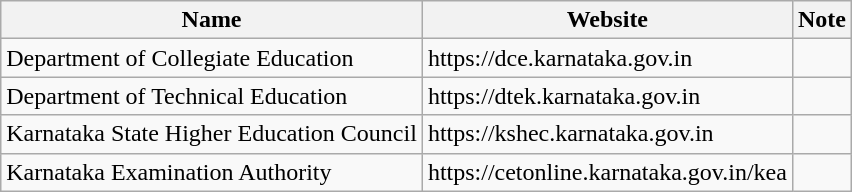<table class="wikitable">
<tr>
<th>Name</th>
<th>Website</th>
<th>Note</th>
</tr>
<tr>
<td>Department of Collegiate Education</td>
<td>https://dce.karnataka.gov.in</td>
<td></td>
</tr>
<tr>
<td>Department of Technical Education</td>
<td>https://dtek.karnataka.gov.in</td>
<td></td>
</tr>
<tr>
<td>Karnataka State Higher Education Council</td>
<td>https://kshec.karnataka.gov.in</td>
<td></td>
</tr>
<tr>
<td>Karnataka Examination Authority</td>
<td>https://cetonline.karnataka.gov.in/kea</td>
<td></td>
</tr>
</table>
